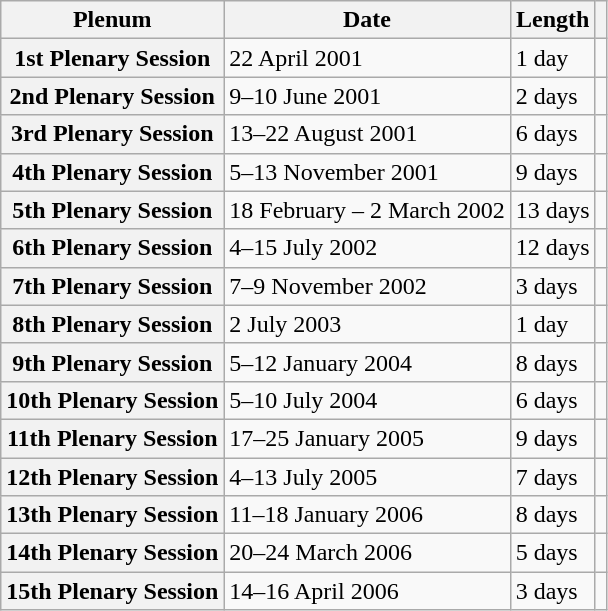<table class="wikitable sortable plainrowheaders">
<tr>
<th scope="col">Plenum</th>
<th scope="col">Date</th>
<th scope="col">Length</th>
<th scope="col" class="unsortable"></th>
</tr>
<tr>
<th scope="row">1st Plenary Session</th>
<td data-sort-value="1">22 April 2001</td>
<td>1 day</td>
<td align="center"></td>
</tr>
<tr>
<th scope="row">2nd Plenary Session</th>
<td data-sort-value="2">9–10 June 2001</td>
<td>2 days</td>
<td align="center"></td>
</tr>
<tr>
<th scope="row">3rd Plenary Session</th>
<td data-sort-value="3">13–22 August 2001</td>
<td>6 days</td>
<td align="center"></td>
</tr>
<tr>
<th scope="row">4th Plenary Session</th>
<td data-sort-value="4">5–13 November 2001</td>
<td>9 days</td>
<td align="center"></td>
</tr>
<tr>
<th scope="row">5th Plenary Session</th>
<td data-sort-value="5">18 February – 2 March 2002</td>
<td>13 days</td>
<td align="center"></td>
</tr>
<tr>
<th scope="row">6th Plenary Session</th>
<td data-sort-value="6">4–15 July 2002</td>
<td>12 days</td>
<td align="center"></td>
</tr>
<tr>
<th scope="row">7th Plenary Session</th>
<td data-sort-value="7">7–9 November 2002</td>
<td>3 days</td>
<td align="center"></td>
</tr>
<tr>
<th scope="row">8th Plenary Session</th>
<td data-sort-value="8">2 July 2003</td>
<td>1 day</td>
<td align="center"></td>
</tr>
<tr>
<th scope="row">9th Plenary Session</th>
<td data-sort-value="9">5–12 January 2004</td>
<td>8 days</td>
<td align="center"></td>
</tr>
<tr>
<th scope="row">10th Plenary Session</th>
<td data-sort-value="10">5–10 July 2004</td>
<td>6 days</td>
<td align="center"></td>
</tr>
<tr>
<th scope="row">11th Plenary Session</th>
<td data-sort-value="11">17–25 January 2005</td>
<td>9 days</td>
<td align="center"></td>
</tr>
<tr>
<th scope="row">12th Plenary Session</th>
<td data-sort-value="12">4–13 July 2005</td>
<td>7 days</td>
<td align="center"></td>
</tr>
<tr>
<th scope="row">13th Plenary Session</th>
<td data-sort-value="13">11–18 January 2006</td>
<td>8 days</td>
<td align="center"></td>
</tr>
<tr>
<th scope="row">14th Plenary Session</th>
<td data-sort-value="14">20–24 March 2006</td>
<td>5 days</td>
<td align="center"></td>
</tr>
<tr>
<th scope="row">15th Plenary Session</th>
<td data-sort-value="15">14–16 April 2006</td>
<td>3 days</td>
<td align="center"></td>
</tr>
</table>
